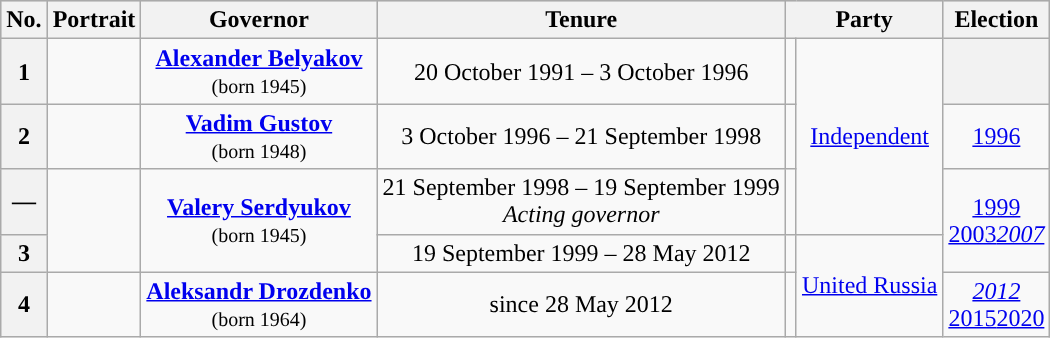<table class="wikitable" style="text-align:center">
<tr style="background:#cccccc" bgcolor=#E6E6AA>
<th>No.</th>
<th>Portrait</th>
<th>Governor</th>
<th>Tenure</th>
<th colspan="2">Party</th>
<th>Election</th>
</tr>
<tr>
<th>1</th>
<td></td>
<td><strong><a href='#'>Alexander Belyakov</a></strong><br><small>(born 1945)</small></td>
<td>20 October 1991 – 3 October 1996</td>
<td style="background: "></td>
<td rowspan=3><a href='#'>Independent</a></td>
<th></th>
</tr>
<tr>
<th>2</th>
<td></td>
<td><strong><a href='#'>Vadim Gustov</a></strong><br><small>(born 1948)</small></td>
<td>3 October 1996 – 21 September 1998</td>
<td style="background: "></td>
<td><a href='#'>1996</a></td>
</tr>
<tr>
<th>—</th>
<td rowspan=2></td>
<td rowspan=2><strong><a href='#'>Valery Serdyukov</a></strong><br><small>(born 1945)</small></td>
<td>21 September 1998 – 19 September 1999<br><em>Acting governor</em></td>
<td style="background: "></td>
<td rowspan=2><a href='#'>1999</a><br><a href='#'>2003</a><em><a href='#'>2007</a></em></td>
</tr>
<tr>
<th>3</th>
<td>19 September 1999 – 28 May 2012</td>
<td style="background: "></td>
<td rowspan=4><a href='#'>United Russia</a></td>
</tr>
<tr>
<th rowspan=3>4</th>
<td rowspan=3></td>
<td rowspan=3><strong><a href='#'>Aleksandr Drozdenko</a></strong><br><small>(born 1964)</small></td>
<td>since 28 May 2012</td>
<td rowspan=3; style="background: "></td>
<td><em><a href='#'>2012</a></em><br><a href='#'>2015</a><a href='#'>2020</a></td>
</tr>
</table>
